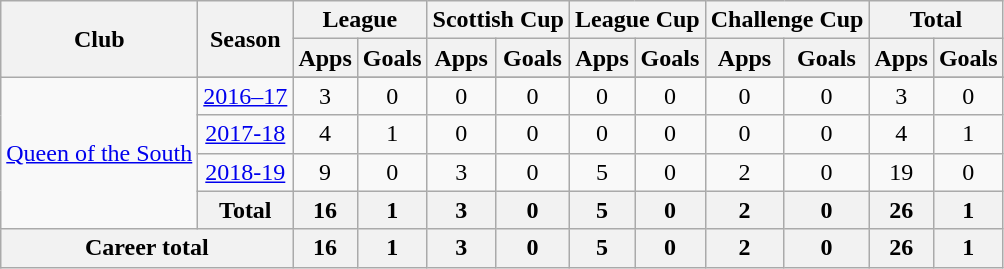<table class="wikitable" style="text-align:center">
<tr>
<th rowspan="2">Club</th>
<th rowspan="2">Season</th>
<th colspan="2">League</th>
<th colspan="2">Scottish Cup</th>
<th colspan="2">League Cup</th>
<th colspan="2">Challenge Cup</th>
<th colspan="2">Total</th>
</tr>
<tr>
<th>Apps</th>
<th>Goals</th>
<th>Apps</th>
<th>Goals</th>
<th>Apps</th>
<th>Goals</th>
<th>Apps</th>
<th>Goals</th>
<th>Apps</th>
<th>Goals</th>
</tr>
<tr>
<td rowspan="5"><a href='#'>Queen of the South</a></td>
</tr>
<tr>
<td><a href='#'>2016–17</a></td>
<td>3</td>
<td>0</td>
<td>0</td>
<td>0</td>
<td>0</td>
<td>0</td>
<td>0</td>
<td>0</td>
<td>3</td>
<td>0</td>
</tr>
<tr>
<td><a href='#'>2017-18</a></td>
<td>4</td>
<td>1</td>
<td>0</td>
<td>0</td>
<td>0</td>
<td>0</td>
<td>0</td>
<td>0</td>
<td>4</td>
<td>1</td>
</tr>
<tr>
<td><a href='#'>2018-19</a></td>
<td>9</td>
<td>0</td>
<td>3</td>
<td>0</td>
<td>5</td>
<td>0</td>
<td>2</td>
<td>0</td>
<td>19</td>
<td>0</td>
</tr>
<tr>
<th>Total</th>
<th>16</th>
<th>1</th>
<th>3</th>
<th>0</th>
<th>5</th>
<th>0</th>
<th>2</th>
<th>0</th>
<th>26</th>
<th>1</th>
</tr>
<tr>
<th colspan="2">Career total</th>
<th>16</th>
<th>1</th>
<th>3</th>
<th>0</th>
<th>5</th>
<th>0</th>
<th>2</th>
<th>0</th>
<th>26</th>
<th>1</th>
</tr>
</table>
